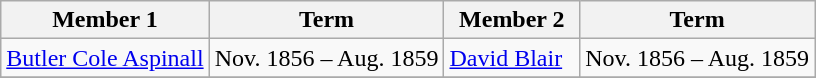<table class="wikitable">
<tr>
<th>Member 1</th>
<th>Term</th>
<th>Member 2</th>
<th>Term</th>
</tr>
<tr>
<td><a href='#'>Butler Cole Aspinall</a></td>
<td>Nov. 1856 – Aug. 1859</td>
<td><a href='#'>David Blair</a>  </td>
<td>Nov. 1856 – Aug. 1859</td>
</tr>
<tr>
</tr>
</table>
